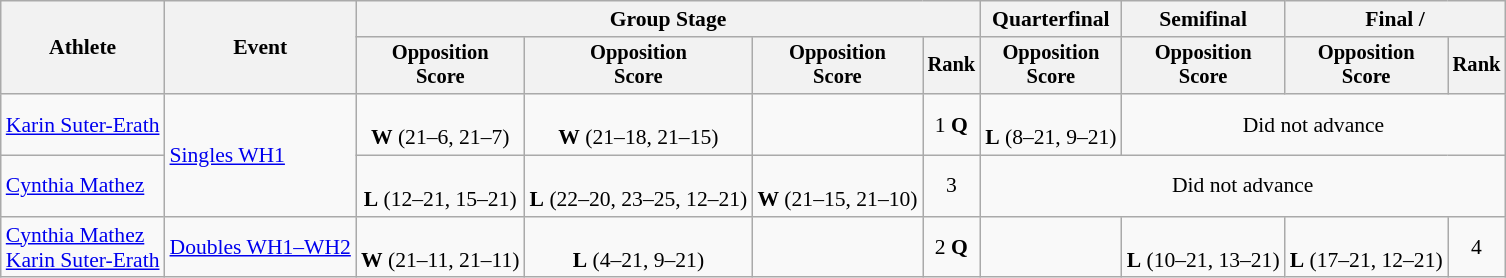<table class="wikitable" style="font-size:90%; text-align:center">
<tr>
<th rowspan="2">Athlete</th>
<th rowspan="2">Event</th>
<th colspan="4">Group Stage</th>
<th>Quarterfinal</th>
<th>Semifinal</th>
<th colspan="2">Final / </th>
</tr>
<tr style="font-size:95%">
<th>Opposition<br>Score</th>
<th>Opposition<br>Score</th>
<th>Opposition<br>Score</th>
<th>Rank</th>
<th>Opposition<br>Score</th>
<th>Opposition<br>Score</th>
<th>Opposition<br>Score</th>
<th>Rank</th>
</tr>
<tr>
<td align="left"><a href='#'>Karin Suter-Erath</a></td>
<td align="left" rowspan="2"><a href='#'>Singles WH1</a></td>
<td><br><strong>W</strong> (21–6, 21–7)</td>
<td><br><strong>W</strong> (21–18, 21–15)</td>
<td></td>
<td>1 <strong>Q</strong></td>
<td><br><strong>L</strong> (8–21, 9–21)</td>
<td colspan="3">Did not advance</td>
</tr>
<tr>
<td align="left"><a href='#'>Cynthia Mathez</a></td>
<td><br><strong>L</strong> (12–21, 15–21)</td>
<td><br><strong>L</strong> (22–20, 23–25, 12–21)</td>
<td><br><strong>W</strong> (21–15, 21–10)</td>
<td>3</td>
<td colspan="4">Did not advance</td>
</tr>
<tr>
<td align="left"><a href='#'>Cynthia Mathez</a><br><a href='#'>Karin Suter-Erath</a></td>
<td align="left" rowspan="2"><a href='#'>Doubles WH1–WH2</a></td>
<td><br><strong>W</strong> (21–11, 21–11)</td>
<td><br><strong>L</strong> (4–21, 9–21)</td>
<td></td>
<td>2 <strong>Q</strong></td>
<td></td>
<td><br><strong>L</strong> (10–21, 13–21)</td>
<td><br><strong>L</strong> (17–21, 12–21)</td>
<td>4</td>
</tr>
</table>
